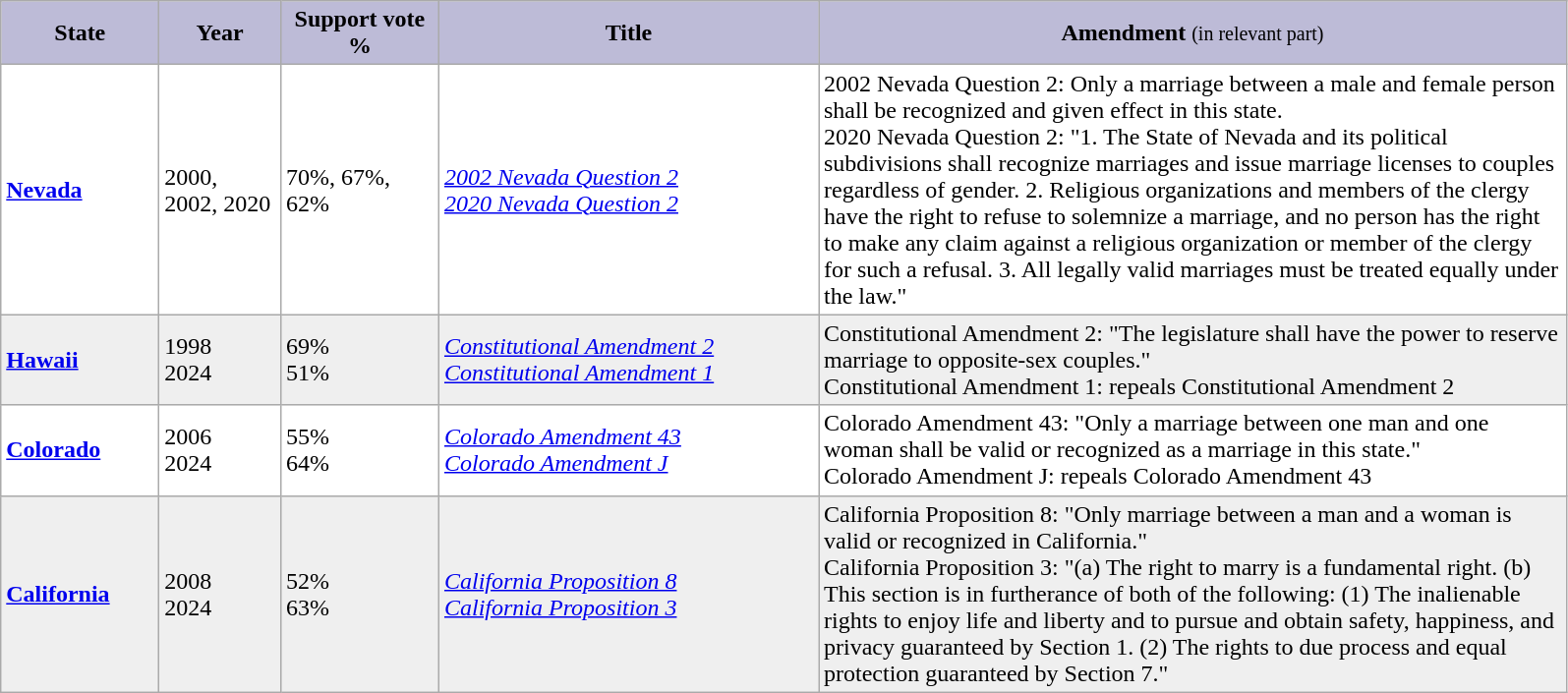<table class="wikitable sortable" border="0" style="border: 1px solid #999; background-color:#FFFFFF">
<tr bgcolor=#BDBBD7>
<td style="width:100px" align="center"><strong>State</strong></td>
<td style="width:75px" align="center"><strong>Year</strong></td>
<td style="width:100px" align="center"><strong>Support vote %</strong></td>
<td style="width:250px" align="center" class="unsortable"><strong>Title</strong></td>
<td style="width:500px" align="center" class="unsortable"><strong>Amendment</strong> <small>(in relevant part)</small></td>
</tr>
<tr>
<td><strong><a href='#'>Nevada</a></strong></td>
<td>2000, 2002, 2020</td>
<td>70%, 67%,<br>62%</td>
<td><em><a href='#'>2002 Nevada Question 2</a></em><br><em><a href='#'>2020 Nevada Question 2</a></em></td>
<td>2002 Nevada Question 2: Only a marriage between a male and female person shall be recognized and given effect in this state.<br>2020 Nevada Question 2: "1. The State of Nevada and its political subdivisions shall recognize marriages and issue marriage licenses to couples regardless of gender. 2. Religious organizations and members of the clergy have the right to refuse to solemnize a marriage, and no person has the right to make any claim against a religious organization or member of the clergy for such a refusal. 3. All legally valid marriages must be treated equally under the law."</td>
</tr>
<tr bgcolor="#EFEFEF">
<td><strong><a href='#'>Hawaii</a></strong></td>
<td>1998<br>2024</td>
<td>69%<br>51%</td>
<td><em><a href='#'>Constitutional Amendment 2</a></em><br><a href='#'><em>Constitutional Amendment 1</em></a></td>
<td>Constitutional Amendment 2: "The legislature shall have the power to reserve marriage to opposite-sex couples."<br>Constitutional Amendment 1: repeals Constitutional Amendment 2</td>
</tr>
<tr>
<td><strong><a href='#'>Colorado</a></strong></td>
<td>2006<br>2024</td>
<td>55%<br>64%</td>
<td><a href='#'><em>Colorado Amendment 43</em></a><br><a href='#'><em>Colorado Amendment J</em></a></td>
<td>Colorado Amendment 43: "Only a marriage between one man and one woman shall be valid or recognized as a marriage in this state."<br>Colorado Amendment J: repeals Colorado Amendment 43</td>
</tr>
<tr bgcolor="#EFEFEF">
<td><strong><a href='#'>California</a></strong></td>
<td>2008<br>2024</td>
<td>52%<br>63%</td>
<td><a href='#'><em>California Proposition 8</em></a><br><a href='#'><em>California Proposition 3</em></a></td>
<td>California Proposition 8: "Only marriage between a man and a woman is valid or recognized in California."<br>California Proposition 3: "(a) The right to marry is a fundamental right. (b) This section is in furtherance of both of the following: (1) The inalienable rights to enjoy life and liberty and to pursue and obtain safety, happiness, and privacy guaranteed by Section 1. (2) The rights to due process and equal protection guaranteed by Section 7."</td>
</tr>
</table>
